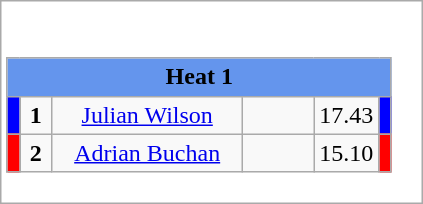<table class="wikitable" style="background:#fff;">
<tr>
<td><div><br><table class="wikitable">
<tr>
<td colspan="6"  style="text-align:center; background:#6495ed;"><strong>Heat 1</strong></td>
</tr>
<tr>
<td style="width:01px; background: #00f;"></td>
<td style="width:14px; text-align:center;"><strong>1</strong></td>
<td style="width:120px; text-align:center;"><a href='#'>Julian Wilson</a></td>
<td style="width:40px; text-align:center;"></td>
<td style="width:20px; text-align:center;">17.43</td>
<td style="width:01px; background: #00f;"></td>
</tr>
<tr>
<td style="width:01px; background: #f00;"></td>
<td style="width:14px; text-align:center;"><strong>2</strong></td>
<td style="width:120px; text-align:center;"><a href='#'>Adrian Buchan</a></td>
<td style="width:40px; text-align:center;"></td>
<td style="width:20px; text-align:center;">15.10</td>
<td style="width:01px; background: #f00;"></td>
</tr>
</table>
</div></td>
</tr>
</table>
